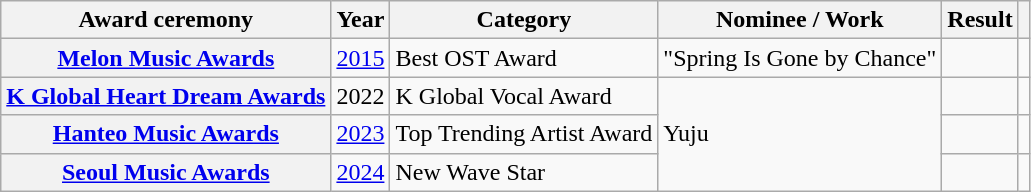<table class="wikitable plainrowheaders sortable">
<tr>
<th scope="col">Award ceremony</th>
<th scope="col">Year</th>
<th scope="col">Category</th>
<th scope="col">Nominee / Work</th>
<th scope="col">Result</th>
<th scope="col" class="unsortable"></th>
</tr>
<tr>
<th scope="row"><a href='#'>Melon Music Awards</a></th>
<td style="text-align:center"><a href='#'>2015</a></td>
<td>Best OST Award</td>
<td>"Spring Is Gone by Chance" </td>
<td></td>
<td style="text-align:center"></td>
</tr>
<tr>
<th scope="row"><a href='#'>K Global Heart Dream Awards</a></th>
<td style="text-align:center">2022</td>
<td>K Global Vocal Award</td>
<td rowspan="3">Yuju</td>
<td></td>
<td style="text-align:center"></td>
</tr>
<tr>
<th scope="row"><a href='#'>Hanteo Music Awards</a></th>
<td style="text-align:center"><a href='#'>2023</a></td>
<td>Top Trending Artist Award</td>
<td></td>
<td style="text-align:center"></td>
</tr>
<tr>
<th scope="row"><a href='#'>Seoul Music Awards</a></th>
<td style="text-align:center"><a href='#'>2024</a></td>
<td>New Wave Star</td>
<td></td>
<td style="text-align:center"></td>
</tr>
</table>
